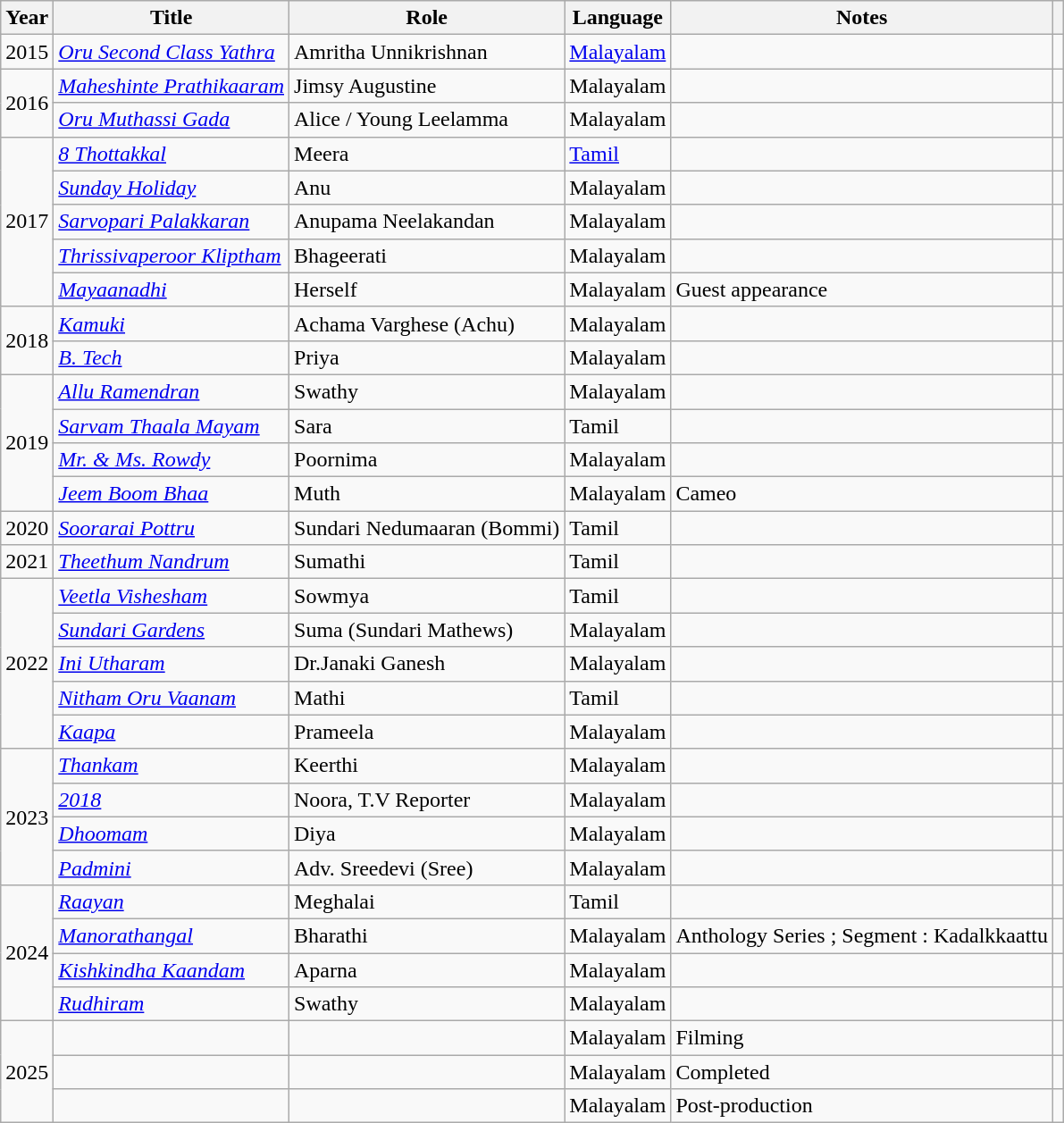<table class="wikitable sortable">
<tr>
<th>Year</th>
<th>Title</th>
<th>Role</th>
<th>Language</th>
<th class="unsortable">Notes</th>
<th></th>
</tr>
<tr>
<td>2015</td>
<td><em><a href='#'>Oru Second Class Yathra</a></em></td>
<td>Amritha Unnikrishnan</td>
<td><a href='#'>Malayalam</a></td>
<td></td>
<td></td>
</tr>
<tr>
<td rowspan=2>2016</td>
<td><em><a href='#'>Maheshinte Prathikaaram</a></em></td>
<td>Jimsy Augustine</td>
<td>Malayalam</td>
<td></td>
<td></td>
</tr>
<tr>
<td><em><a href='#'>Oru Muthassi Gada</a></em></td>
<td>Alice / Young Leelamma</td>
<td>Malayalam</td>
<td></td>
<td></td>
</tr>
<tr>
<td rowspan=5>2017</td>
<td><em><a href='#'>8 Thottakkal</a></em></td>
<td>Meera</td>
<td><a href='#'>Tamil</a></td>
<td></td>
<td></td>
</tr>
<tr>
<td><em><a href='#'>Sunday Holiday</a></em></td>
<td>Anu</td>
<td>Malayalam</td>
<td></td>
<td></td>
</tr>
<tr>
<td><em><a href='#'>Sarvopari Palakkaran</a></em></td>
<td>Anupama Neelakandan</td>
<td>Malayalam</td>
<td></td>
<td></td>
</tr>
<tr>
<td><em><a href='#'>Thrissivaperoor Kliptham</a></em></td>
<td>Bhageerati</td>
<td>Malayalam</td>
<td></td>
<td></td>
</tr>
<tr>
<td><em><a href='#'>Mayaanadhi</a></em></td>
<td>Herself</td>
<td>Malayalam</td>
<td>Guest appearance</td>
<td></td>
</tr>
<tr>
<td rowspan="2">2018</td>
<td><em><a href='#'>Kamuki</a></em></td>
<td>Achama Varghese (Achu)</td>
<td>Malayalam</td>
<td></td>
<td></td>
</tr>
<tr>
<td><em><a href='#'>B. Tech</a></em></td>
<td>Priya</td>
<td>Malayalam</td>
<td></td>
<td></td>
</tr>
<tr>
<td rowspan="4">2019</td>
<td><em><a href='#'>Allu Ramendran</a></em></td>
<td>Swathy</td>
<td>Malayalam</td>
<td></td>
<td></td>
</tr>
<tr>
<td><em><a href='#'>Sarvam Thaala Mayam</a></em></td>
<td>Sara</td>
<td>Tamil</td>
<td></td>
<td></td>
</tr>
<tr>
<td><em><a href='#'>Mr. & Ms. Rowdy</a></em></td>
<td>Poornima</td>
<td>Malayalam</td>
<td></td>
<td></td>
</tr>
<tr>
<td><em><a href='#'>Jeem Boom Bhaa</a></em></td>
<td>Muth</td>
<td>Malayalam</td>
<td>Cameo</td>
<td></td>
</tr>
<tr>
<td>2020</td>
<td><em><a href='#'>Soorarai Pottru</a></em></td>
<td>Sundari Nedumaaran (Bommi)</td>
<td>Tamil</td>
<td></td>
<td></td>
</tr>
<tr>
<td>2021</td>
<td><em><a href='#'>Theethum Nandrum</a></em></td>
<td>Sumathi</td>
<td>Tamil</td>
<td></td>
<td></td>
</tr>
<tr>
<td rowspan="5">2022</td>
<td><em><a href='#'>Veetla Vishesham</a></em></td>
<td>Sowmya</td>
<td>Tamil</td>
<td></td>
<td></td>
</tr>
<tr>
<td><em><a href='#'>Sundari Gardens</a></em></td>
<td>Suma (Sundari Mathews)</td>
<td>Malayalam</td>
<td></td>
<td></td>
</tr>
<tr>
<td><em><a href='#'>Ini Utharam</a></em></td>
<td>Dr.Janaki Ganesh</td>
<td>Malayalam</td>
<td></td>
<td></td>
</tr>
<tr>
<td><em><a href='#'>Nitham Oru Vaanam</a></em></td>
<td>Mathi</td>
<td>Tamil</td>
<td></td>
<td></td>
</tr>
<tr>
<td><em><a href='#'>Kaapa</a></em></td>
<td>Prameela</td>
<td>Malayalam</td>
<td></td>
<td></td>
</tr>
<tr>
<td rowspan="4">2023</td>
<td><em><a href='#'>Thankam</a></em></td>
<td>Keerthi</td>
<td>Malayalam</td>
<td></td>
<td></td>
</tr>
<tr>
<td><em><a href='#'>2018</a></em></td>
<td>Noora, T.V Reporter</td>
<td>Malayalam</td>
<td></td>
<td></td>
</tr>
<tr>
<td><a href='#'><em>Dhoomam</em></a></td>
<td>Diya</td>
<td>Malayalam</td>
<td></td>
<td></td>
</tr>
<tr>
<td><em><a href='#'>Padmini</a></em></td>
<td>Adv. Sreedevi (Sree)</td>
<td>Malayalam</td>
<td></td>
<td></td>
</tr>
<tr>
<td rowspan="4">2024</td>
<td><em><a href='#'>Raayan</a></em></td>
<td>Meghalai</td>
<td>Tamil</td>
<td></td>
<td></td>
</tr>
<tr>
<td><em><a href='#'>Manorathangal</a></em></td>
<td>Bharathi</td>
<td>Malayalam</td>
<td>Anthology Series ; Segment : Kadalkkaattu</td>
<td></td>
</tr>
<tr>
<td><em><a href='#'>Kishkindha Kaandam</a></em></td>
<td>Aparna</td>
<td>Malayalam</td>
<td></td>
<td></td>
</tr>
<tr>
<td><em><a href='#'>Rudhiram</a></em></td>
<td>Swathy</td>
<td>Malayalam</td>
<td></td>
<td></td>
</tr>
<tr>
<td Rowspan=3>2025</td>
<td></td>
<td></td>
<td>Malayalam</td>
<td>Filming</td>
<td></td>
</tr>
<tr>
<td></td>
<td></td>
<td>Malayalam</td>
<td>Completed</td>
<td></td>
</tr>
<tr>
<td></td>
<td></td>
<td>Malayalam</td>
<td>Post-production</td>
<td></td>
</tr>
</table>
